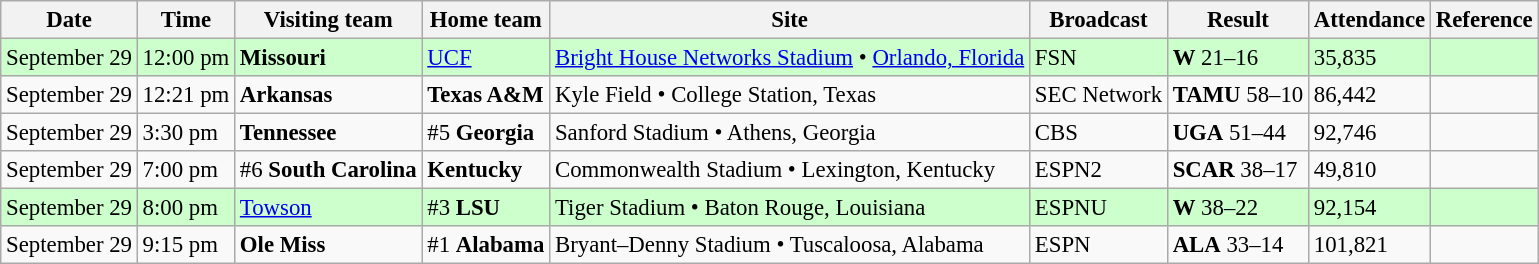<table class="wikitable" style="font-size:95%;">
<tr>
<th>Date</th>
<th>Time</th>
<th>Visiting team</th>
<th>Home team</th>
<th>Site</th>
<th>Broadcast</th>
<th>Result</th>
<th>Attendance</th>
<th class="unsortable">Reference</th>
</tr>
<tr bgcolor=ccffcc>
<td>September 29</td>
<td>12:00 pm</td>
<td><strong>Missouri</strong></td>
<td><a href='#'>UCF</a></td>
<td><a href='#'>Bright House Networks Stadium</a> • <a href='#'>Orlando, Florida</a></td>
<td>FSN</td>
<td><strong>W</strong> 21–16</td>
<td>35,835</td>
<td align="center"></td>
</tr>
<tr bgcolor=>
<td>September 29</td>
<td>12:21 pm</td>
<td><strong>Arkansas</strong></td>
<td><strong>Texas A&M</strong></td>
<td>Kyle Field • College Station, Texas</td>
<td>SEC Network</td>
<td><strong>TAMU</strong> 58–10</td>
<td>86,442</td>
<td align="center"></td>
</tr>
<tr bgcolor=>
<td>September 29</td>
<td>3:30 pm</td>
<td><strong>Tennessee</strong></td>
<td>#5 <strong>Georgia</strong></td>
<td>Sanford Stadium • Athens, Georgia</td>
<td>CBS</td>
<td><strong>UGA</strong> 51–44</td>
<td>92,746</td>
<td align="center"></td>
</tr>
<tr bgcolor=>
<td>September 29</td>
<td>7:00 pm</td>
<td>#6 <strong>South Carolina</strong></td>
<td><strong>Kentucky</strong></td>
<td>Commonwealth Stadium • Lexington, Kentucky</td>
<td>ESPN2</td>
<td><strong>SCAR</strong> 38–17</td>
<td>49,810</td>
<td align="center"></td>
</tr>
<tr bgcolor=ccffcc>
<td>September 29</td>
<td>8:00 pm</td>
<td><a href='#'>Towson</a></td>
<td>#3 <strong>LSU</strong></td>
<td>Tiger Stadium • Baton Rouge, Louisiana</td>
<td>ESPNU</td>
<td><strong>W</strong> 38–22</td>
<td>92,154</td>
<td align="center"></td>
</tr>
<tr bgcolor=>
<td>September 29</td>
<td>9:15 pm</td>
<td><strong>Ole Miss</strong></td>
<td>#1 <strong>Alabama</strong></td>
<td>Bryant–Denny Stadium • Tuscaloosa, Alabama</td>
<td>ESPN</td>
<td><strong>ALA</strong> 33–14</td>
<td>101,821</td>
<td align="center"></td>
</tr>
</table>
